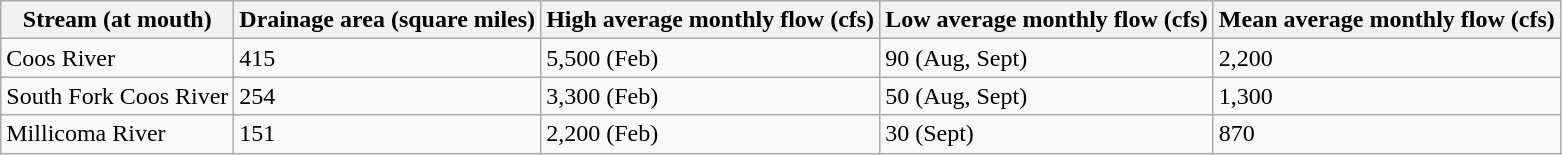<table class="wikitable">
<tr>
<th>Stream (at mouth)</th>
<th>Drainage area (square miles)</th>
<th>High average monthly flow (cfs)</th>
<th>Low average monthly flow (cfs)</th>
<th>Mean average monthly flow (cfs)</th>
</tr>
<tr>
<td>Coos River</td>
<td>415</td>
<td>5,500 (Feb)</td>
<td>90 (Aug, Sept)</td>
<td>2,200</td>
</tr>
<tr>
<td>South Fork Coos River</td>
<td>254</td>
<td>3,300 (Feb)</td>
<td>50 (Aug, Sept)</td>
<td>1,300</td>
</tr>
<tr>
<td>Millicoma River</td>
<td>151</td>
<td>2,200 (Feb)</td>
<td>30 (Sept)</td>
<td>870</td>
</tr>
</table>
